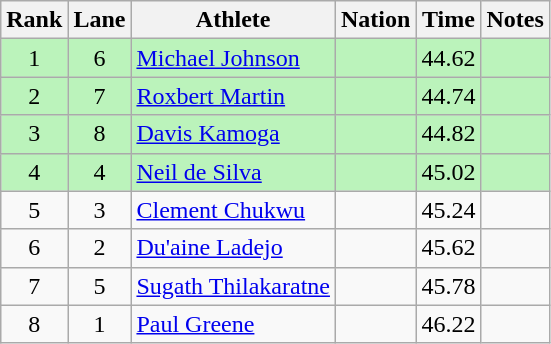<table class="wikitable sortable" style="text-align:center">
<tr>
<th>Rank</th>
<th>Lane</th>
<th>Athlete</th>
<th>Nation</th>
<th>Time</th>
<th>Notes</th>
</tr>
<tr style="background:#bbf3bb;">
<td>1</td>
<td>6</td>
<td align=left><a href='#'>Michael Johnson</a></td>
<td align=left></td>
<td>44.62</td>
<td></td>
</tr>
<tr style="background:#bbf3bb;">
<td>2</td>
<td>7</td>
<td align=left><a href='#'>Roxbert Martin</a></td>
<td align=left></td>
<td>44.74</td>
<td></td>
</tr>
<tr style="background:#bbf3bb;">
<td>3</td>
<td>8</td>
<td align=left><a href='#'>Davis Kamoga</a></td>
<td align=left></td>
<td>44.82</td>
<td></td>
</tr>
<tr style="background:#bbf3bb;">
<td>4</td>
<td>4</td>
<td align=left><a href='#'>Neil de Silva</a></td>
<td align=left></td>
<td>45.02</td>
<td></td>
</tr>
<tr>
<td>5</td>
<td>3</td>
<td align=left><a href='#'>Clement Chukwu</a></td>
<td align=left></td>
<td>45.24</td>
<td></td>
</tr>
<tr>
<td>6</td>
<td>2</td>
<td align=left><a href='#'>Du'aine Ladejo</a></td>
<td align=left></td>
<td>45.62</td>
<td></td>
</tr>
<tr>
<td>7</td>
<td>5</td>
<td align=left><a href='#'>Sugath Thilakaratne</a></td>
<td align=left></td>
<td>45.78</td>
<td></td>
</tr>
<tr>
<td>8</td>
<td>1</td>
<td align=left><a href='#'>Paul Greene</a></td>
<td align=left></td>
<td>46.22</td>
<td></td>
</tr>
</table>
